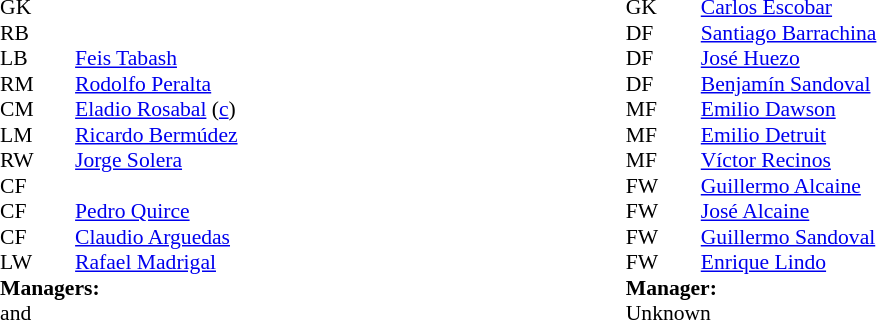<table width="55%" align="center">
<tr>
<td valign="top" width="45%"><br><table style="font-size: 90%" cellspacing="0" cellpadding="0">
<tr>
<th width="25"></th>
<th width="25"></th>
</tr>
<tr>
<td>GK</td>
<td></td>
<td></td>
</tr>
<tr>
<td>RB</td>
<td></td>
<td></td>
</tr>
<tr>
<td>LB</td>
<td></td>
<td><a href='#'>Feis Tabash</a></td>
</tr>
<tr>
<td>RM</td>
<td></td>
<td><a href='#'>Rodolfo Peralta</a></td>
</tr>
<tr>
<td>CM</td>
<td></td>
<td><a href='#'>Eladio Rosabal</a> (<a href='#'>c</a>)</td>
</tr>
<tr>
<td>LM</td>
<td></td>
<td><a href='#'>Ricardo Bermúdez</a></td>
</tr>
<tr>
<td>RW</td>
<td></td>
<td><a href='#'>Jorge Solera</a></td>
</tr>
<tr>
<td>CF</td>
<td></td>
<td></td>
</tr>
<tr>
<td>CF</td>
<td></td>
<td><a href='#'>Pedro Quirce</a></td>
</tr>
<tr>
<td>CF</td>
<td></td>
<td><a href='#'>Claudio Arguedas</a></td>
</tr>
<tr>
<td>LW</td>
<td></td>
<td><a href='#'>Rafael Madrigal</a></td>
</tr>
<tr>
<td colspan=3><strong>Managers:</strong></td>
</tr>
<tr>
<td colspan=3> and<br></td>
</tr>
</table>
</td>
<td valign="top" width="55%"><br><table style="font-size: 90%" cellspacing="0" cellpadding="0" align="center">
<tr>
<th width="25"></th>
<th width="25"></th>
</tr>
<tr>
<td>GK</td>
<td></td>
<td><a href='#'>Carlos Escobar</a></td>
</tr>
<tr>
<td>DF</td>
<td></td>
<td><a href='#'>Santiago Barrachina</a></td>
</tr>
<tr>
<td>DF</td>
<td></td>
<td><a href='#'>José Huezo</a></td>
</tr>
<tr>
<td>DF</td>
<td></td>
<td><a href='#'>Benjamín Sandoval</a></td>
</tr>
<tr>
<td>MF</td>
<td></td>
<td><a href='#'>Emilio Dawson</a></td>
</tr>
<tr>
<td>MF</td>
<td></td>
<td><a href='#'>Emilio Detruit</a></td>
</tr>
<tr>
<td>MF</td>
<td></td>
<td><a href='#'>Víctor Recinos</a></td>
</tr>
<tr>
<td>FW</td>
<td></td>
<td><a href='#'>Guillermo Alcaine</a></td>
</tr>
<tr>
<td>FW</td>
<td></td>
<td><a href='#'>José Alcaine</a></td>
</tr>
<tr>
<td>FW</td>
<td></td>
<td><a href='#'>Guillermo Sandoval</a></td>
</tr>
<tr>
<td>FW</td>
<td></td>
<td><a href='#'>Enrique Lindo</a></td>
</tr>
<tr>
<td colspan=3><strong>Manager:</strong></td>
</tr>
<tr>
<td colspan=3>Unknown</td>
</tr>
</table>
</td>
</tr>
</table>
